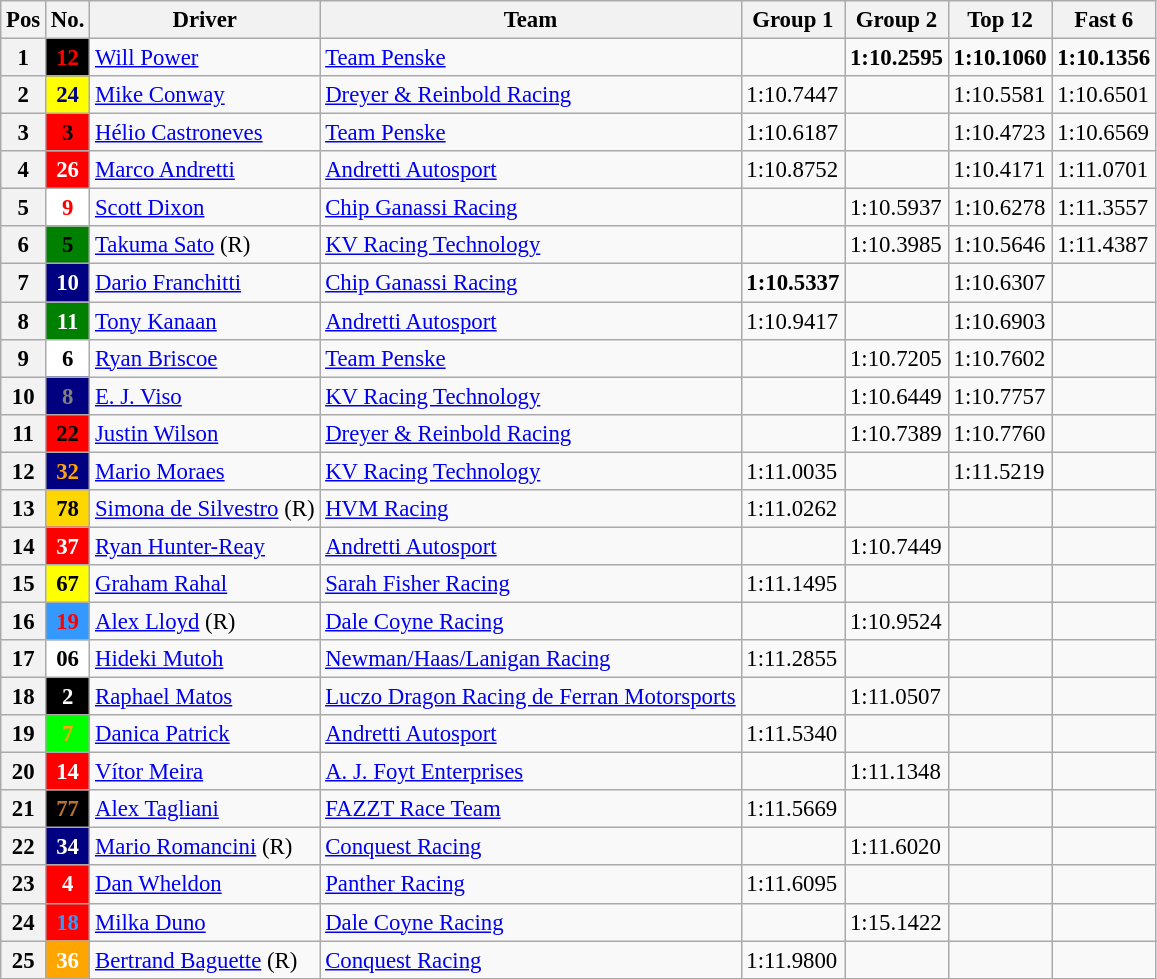<table class="wikitable" style="font-size:95%">
<tr>
<th>Pos</th>
<th>No.</th>
<th>Driver</th>
<th>Team</th>
<th>Group 1</th>
<th>Group 2</th>
<th>Top 12</th>
<th>Fast 6</th>
</tr>
<tr>
<th>1</th>
<td style="background:black; color:red;" align=center><strong>12</strong></td>
<td> <a href='#'>Will Power</a></td>
<td><a href='#'>Team Penske</a></td>
<td></td>
<td><strong>1:10.2595</strong></td>
<td><strong>1:10.1060</strong></td>
<td><strong>1:10.1356</strong></td>
</tr>
<tr>
<th>2</th>
<td style="background:yellow; color:navy;" align="center"><strong>24</strong></td>
<td> <a href='#'>Mike Conway</a></td>
<td><a href='#'>Dreyer & Reinbold Racing</a></td>
<td>1:10.7447</td>
<td></td>
<td>1:10.5581</td>
<td>1:10.6501</td>
</tr>
<tr>
<th>3</th>
<td style="background:red; color:black;" align="center"><strong>3</strong></td>
<td> <a href='#'>Hélio Castroneves</a></td>
<td><a href='#'>Team Penske</a></td>
<td>1:10.6187</td>
<td></td>
<td>1:10.4723</td>
<td>1:10.6569</td>
</tr>
<tr>
<th>4</th>
<td style="background:red; color:white;" align="center"><strong>26</strong></td>
<td> <a href='#'>Marco Andretti</a></td>
<td><a href='#'>Andretti Autosport</a></td>
<td>1:10.8752</td>
<td></td>
<td>1:10.4171</td>
<td>1:11.0701</td>
</tr>
<tr>
<th>5</th>
<td style="background:white; color:red;" align="center"><strong>9</strong></td>
<td> <a href='#'>Scott Dixon</a></td>
<td><a href='#'>Chip Ganassi Racing</a></td>
<td></td>
<td>1:10.5937</td>
<td>1:10.6278</td>
<td>1:11.3557</td>
</tr>
<tr>
<th>6</th>
<td style="background:green; color:black;" align="center"><strong>5</strong></td>
<td> <a href='#'>Takuma Sato</a> (R)</td>
<td><a href='#'>KV Racing Technology</a></td>
<td></td>
<td>1:10.3985</td>
<td>1:10.5646</td>
<td>1:11.4387</td>
</tr>
<tr>
<th>7</th>
<td style="background:navy; color:white;" align=center><strong>10</strong></td>
<td> <a href='#'>Dario Franchitti</a></td>
<td><a href='#'>Chip Ganassi Racing</a></td>
<td><strong>1:10.5337</strong></td>
<td></td>
<td>1:10.6307</td>
<td></td>
</tr>
<tr>
<th>8</th>
<td style="background:green; color:white;" align="center"><strong>11</strong></td>
<td> <a href='#'>Tony Kanaan</a></td>
<td><a href='#'>Andretti Autosport</a></td>
<td>1:10.9417</td>
<td></td>
<td>1:10.6903</td>
<td></td>
</tr>
<tr>
<th>9</th>
<td style="background:white; color:black;" align="center"><strong>6</strong></td>
<td> <a href='#'>Ryan Briscoe</a></td>
<td><a href='#'>Team Penske</a></td>
<td></td>
<td>1:10.7205</td>
<td>1:10.7602</td>
<td></td>
</tr>
<tr>
<th>10</th>
<td style="background:navy; color:gray;" align="center"><strong>8</strong></td>
<td> <a href='#'>E. J. Viso</a></td>
<td><a href='#'>KV Racing Technology</a></td>
<td></td>
<td>1:10.6449</td>
<td>1:10.7757</td>
<td></td>
</tr>
<tr>
<th>11</th>
<td style="background:red; color:black;" align="center"><strong>22</strong></td>
<td> <a href='#'>Justin Wilson</a></td>
<td><a href='#'>Dreyer & Reinbold Racing</a></td>
<td></td>
<td>1:10.7389</td>
<td>1:10.7760</td>
<td></td>
</tr>
<tr>
<th>12</th>
<td style="background:navy; color:orange;" align="center"><strong>32</strong></td>
<td> <a href='#'>Mario Moraes</a></td>
<td><a href='#'>KV Racing Technology</a></td>
<td>1:11.0035</td>
<td></td>
<td>1:11.5219</td>
<td></td>
</tr>
<tr>
<th>13</th>
<td style="background:gold; color:black;" align="center"><strong>78</strong></td>
<td> <a href='#'>Simona de Silvestro</a> (R)</td>
<td><a href='#'>HVM Racing</a></td>
<td>1:11.0262</td>
<td></td>
<td></td>
<td></td>
</tr>
<tr>
<th>14</th>
<td style="background:red; color:white;" align="center"><strong>37</strong></td>
<td> <a href='#'>Ryan Hunter-Reay</a></td>
<td><a href='#'>Andretti Autosport</a></td>
<td></td>
<td>1:10.7449</td>
<td></td>
<td></td>
</tr>
<tr>
<th>15</th>
<td style="background:yellow; color:black;" align="center"><strong>67</strong></td>
<td> <a href='#'>Graham Rahal</a></td>
<td><a href='#'>Sarah Fisher Racing</a></td>
<td>1:11.1495</td>
<td></td>
<td></td>
<td></td>
</tr>
<tr>
<th>16</th>
<td style="background:#3399FF; color:red;" align="center"><strong>19</strong></td>
<td> <a href='#'>Alex Lloyd</a> (R)</td>
<td><a href='#'>Dale Coyne Racing</a></td>
<td></td>
<td>1:10.9524</td>
<td></td>
<td></td>
</tr>
<tr>
<th>17</th>
<td style="background:white; color:black;" align="center"><strong>06</strong></td>
<td> <a href='#'>Hideki Mutoh</a></td>
<td><a href='#'>Newman/Haas/Lanigan Racing</a></td>
<td>1:11.2855</td>
<td></td>
<td></td>
<td></td>
</tr>
<tr>
<th>18</th>
<td style="background:black; color:white;" align="center"><strong>2</strong></td>
<td> <a href='#'>Raphael Matos</a></td>
<td><a href='#'>Luczo Dragon Racing de Ferran Motorsports</a></td>
<td></td>
<td>1:11.0507</td>
<td></td>
<td></td>
</tr>
<tr>
<th>19</th>
<td style="background:lime; color:orange;" align="center"><strong>7</strong></td>
<td> <a href='#'>Danica Patrick</a></td>
<td><a href='#'>Andretti Autosport</a></td>
<td>1:11.5340</td>
<td></td>
<td></td>
<td></td>
</tr>
<tr>
<th>20</th>
<td style="background:red; color:white;" align="center"><strong>14</strong></td>
<td> <a href='#'>Vítor Meira</a></td>
<td><a href='#'>A. J. Foyt Enterprises</a></td>
<td></td>
<td>1:11.1348</td>
<td></td>
<td></td>
</tr>
<tr>
<th>21</th>
<td style="background:black; color:#B87333;" align="center"><strong>77</strong></td>
<td> <a href='#'>Alex Tagliani</a></td>
<td><a href='#'>FAZZT Race Team</a></td>
<td>1:11.5669</td>
<td></td>
<td></td>
<td></td>
</tr>
<tr>
<th>22</th>
<td style="background:navy; color:white;" align="center"><strong>34</strong></td>
<td> <a href='#'>Mario Romancini</a> (R)</td>
<td><a href='#'>Conquest Racing</a></td>
<td></td>
<td>1:11.6020</td>
<td></td>
<td></td>
</tr>
<tr>
<th>23</th>
<td style="background:red; color:white;" align="center"><strong>4</strong></td>
<td> <a href='#'>Dan Wheldon</a></td>
<td><a href='#'>Panther Racing</a></td>
<td>1:11.6095</td>
<td></td>
<td></td>
<td></td>
</tr>
<tr>
<th>24</th>
<td style="background:red; color:#3399FF;" align="center"><strong>18</strong></td>
<td> <a href='#'>Milka Duno</a></td>
<td><a href='#'>Dale Coyne Racing</a></td>
<td></td>
<td>1:15.1422</td>
<td></td>
<td></td>
</tr>
<tr>
<th>25</th>
<td style="background:orange; color:white;" align="center"><strong>36</strong></td>
<td> <a href='#'>Bertrand Baguette</a> (R)</td>
<td><a href='#'>Conquest Racing</a></td>
<td>1:11.9800</td>
<td></td>
<td></td>
<td></td>
</tr>
</table>
